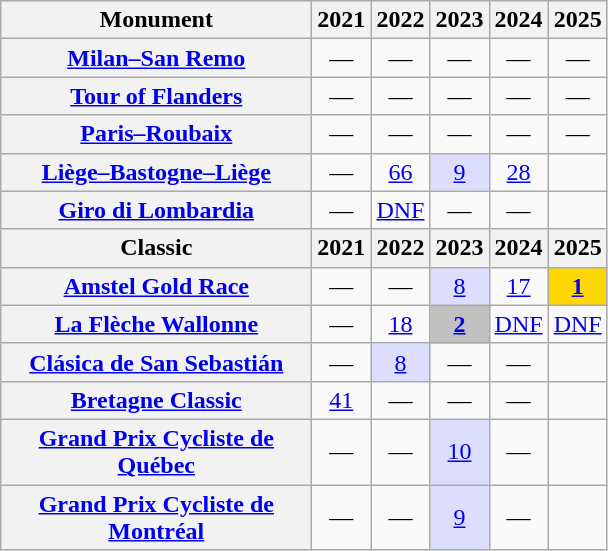<table class="wikitable plainrowheaders">
<tr>
<th scope="col" width=200>Monument</th>
<th scope="col">2021</th>
<th scope="col">2022</th>
<th scope="col">2023</th>
<th scope="col">2024</th>
<th scope="col">2025</th>
</tr>
<tr style="text-align:center;">
<th scope="row"><a href='#'>Milan–San Remo</a></th>
<td>—</td>
<td>—</td>
<td>—</td>
<td>—</td>
<td>—</td>
</tr>
<tr style="text-align:center;">
<th scope="row"><a href='#'>Tour of Flanders</a></th>
<td>—</td>
<td>—</td>
<td>—</td>
<td>—</td>
<td>—</td>
</tr>
<tr style="text-align:center;">
<th scope="row"><a href='#'>Paris–Roubaix</a></th>
<td>—</td>
<td>—</td>
<td>—</td>
<td>—</td>
<td>—</td>
</tr>
<tr style="text-align:center;">
<th scope="row"><a href='#'>Liège–Bastogne–Liège</a></th>
<td>—</td>
<td><a href='#'>66</a></td>
<td style="background:#ddf;"><a href='#'>9</a></td>
<td><a href='#'>28</a></td>
<td></td>
</tr>
<tr style="text-align:center;">
<th scope="row"><a href='#'>Giro di Lombardia</a></th>
<td>—</td>
<td><a href='#'>DNF</a></td>
<td>—</td>
<td>—</td>
<td></td>
</tr>
<tr>
<th>Classic</th>
<th scope="col">2021</th>
<th scope="col">2022</th>
<th scope="col">2023</th>
<th scope="col">2024</th>
<th scope="col">2025</th>
</tr>
<tr style="text-align:center;">
<th scope="row"><a href='#'>Amstel Gold Race</a></th>
<td>—</td>
<td>—</td>
<td style="background:#ddf;"><a href='#'>8</a></td>
<td><a href='#'>17</a></td>
<td style="background:gold;"><strong><a href='#'>1</a></strong></td>
</tr>
<tr style="text-align:center;">
<th scope="row"><a href='#'>La Flèche Wallonne</a></th>
<td>—</td>
<td><a href='#'>18</a></td>
<td style="background:silver;"><a href='#'><strong>2</strong></a></td>
<td><a href='#'>DNF</a></td>
<td><a href='#'>DNF</a></td>
</tr>
<tr style="text-align:center;">
<th scope="row"><a href='#'>Clásica de San Sebastián</a></th>
<td>—</td>
<td style="background:#ddf;"><a href='#'>8</a></td>
<td>—</td>
<td>—</td>
<td></td>
</tr>
<tr style="text-align:center;">
<th scope="row"><a href='#'>Bretagne Classic</a></th>
<td><a href='#'>41</a></td>
<td>—</td>
<td>—</td>
<td>—</td>
<td></td>
</tr>
<tr style="text-align:center;">
<th scope="row"><a href='#'>Grand Prix Cycliste de Québec</a></th>
<td>—</td>
<td>—</td>
<td style="background:#ddf;"><a href='#'>10</a></td>
<td>—</td>
<td></td>
</tr>
<tr style="text-align:center;">
<th scope="row"><a href='#'>Grand Prix Cycliste de Montréal</a></th>
<td>—</td>
<td>—</td>
<td style="background:#ddf;"><a href='#'>9</a></td>
<td>—</td>
<td></td>
</tr>
</table>
